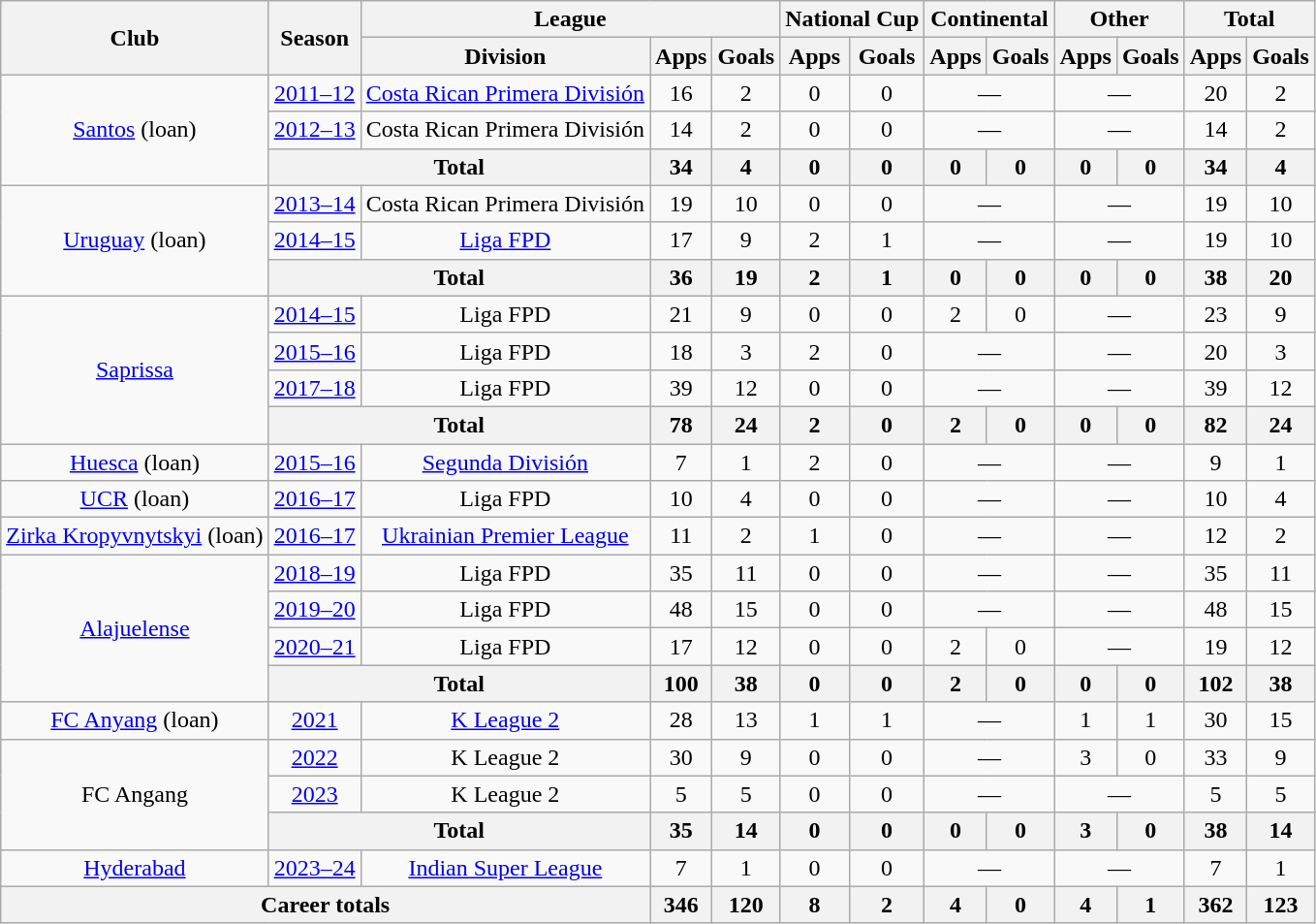<table class="wikitable" style="text-align:center">
<tr>
<th rowspan="2">Club</th>
<th rowspan="2">Season</th>
<th colspan="3">League</th>
<th colspan="2">National Cup</th>
<th colspan="2">Continental</th>
<th colspan="2">Other</th>
<th colspan="2">Total</th>
</tr>
<tr>
<th>Division</th>
<th>Apps</th>
<th>Goals</th>
<th>Apps</th>
<th>Goals</th>
<th>Apps</th>
<th>Goals</th>
<th>Apps</th>
<th>Goals</th>
<th>Apps</th>
<th>Goals</th>
</tr>
<tr>
<td rowspan="3"><a href='#'>Santos</a> (loan)</td>
<td><a href='#'>2011–12</a></td>
<td><a href='#'>Costa Rican Primera División</a></td>
<td>16</td>
<td>2</td>
<td>0</td>
<td>0</td>
<td colspan="2">—</td>
<td colspan="2">—</td>
<td>20</td>
<td>2</td>
</tr>
<tr>
<td><a href='#'>2012–13</a></td>
<td>Costa Rican Primera División</td>
<td>14</td>
<td>2</td>
<td>0</td>
<td>0</td>
<td colspan="2">—</td>
<td colspan="2">—</td>
<td>14</td>
<td>2</td>
</tr>
<tr>
<th colspan="2">Total</th>
<th>34</th>
<th>4</th>
<th>0</th>
<th>0</th>
<th>0</th>
<th>0</th>
<th>0</th>
<th>0</th>
<th>34</th>
<th>4</th>
</tr>
<tr>
<td rowspan="3"><a href='#'>Uruguay</a> (loan)</td>
<td><a href='#'>2013–14</a></td>
<td>Costa Rican Primera División</td>
<td>19</td>
<td>10</td>
<td>0</td>
<td>0</td>
<td colspan="2">—</td>
<td colspan="2">—</td>
<td>19</td>
<td>10</td>
</tr>
<tr>
<td><a href='#'>2014–15</a></td>
<td><a href='#'>Liga FPD</a></td>
<td>17</td>
<td>9</td>
<td>2</td>
<td>1</td>
<td colspan="2">—</td>
<td colspan="2">—</td>
<td>19</td>
<td>10</td>
</tr>
<tr>
<th colspan="2">Total</th>
<th>36</th>
<th>19</th>
<th>2</th>
<th>1</th>
<th>0</th>
<th>0</th>
<th>0</th>
<th>0</th>
<th>38</th>
<th>20</th>
</tr>
<tr>
<td rowspan="4"><a href='#'>Saprissa</a></td>
<td><a href='#'>2014–15</a></td>
<td>Liga FPD</td>
<td>21</td>
<td>9</td>
<td>0</td>
<td>0</td>
<td>2</td>
<td>0</td>
<td colspan="2">—</td>
<td>23</td>
<td>9</td>
</tr>
<tr>
<td><a href='#'>2015–16</a></td>
<td>Liga FPD</td>
<td>18</td>
<td>3</td>
<td>2</td>
<td>0</td>
<td colspan="2">—</td>
<td colspan="2">—</td>
<td>20</td>
<td>3</td>
</tr>
<tr>
<td><a href='#'>2017–18</a></td>
<td>Liga FPD</td>
<td>39</td>
<td>12</td>
<td>0</td>
<td>0</td>
<td colspan="2">—</td>
<td colspan="2">—</td>
<td>39</td>
<td>12</td>
</tr>
<tr>
<th colspan="2">Total</th>
<th>78</th>
<th>24</th>
<th>2</th>
<th>0</th>
<th>2</th>
<th>0</th>
<th>0</th>
<th>0</th>
<th>82</th>
<th>24</th>
</tr>
<tr>
<td><a href='#'>Huesca</a> (loan)</td>
<td><a href='#'>2015–16</a></td>
<td><a href='#'>Segunda División</a></td>
<td>7</td>
<td>1</td>
<td>2</td>
<td>0</td>
<td colspan="2">—</td>
<td colspan="2">—</td>
<td>9</td>
<td>1</td>
</tr>
<tr>
<td><a href='#'>UCR</a> (loan)</td>
<td><a href='#'>2016–17</a></td>
<td>Liga FPD</td>
<td>10</td>
<td>4</td>
<td>0</td>
<td>0</td>
<td colspan="2">—</td>
<td colspan="2">—</td>
<td>10</td>
<td>4</td>
</tr>
<tr>
<td><a href='#'>Zirka Kropyvnytskyi</a> (loan)</td>
<td><a href='#'>2016–17</a></td>
<td><a href='#'>Ukrainian Premier League</a></td>
<td>11</td>
<td>2</td>
<td>1</td>
<td>0</td>
<td colspan="2">—</td>
<td colspan="2">—</td>
<td>12</td>
<td>2</td>
</tr>
<tr>
<td rowspan="4"><a href='#'>Alajuelense</a></td>
<td><a href='#'>2018–19</a></td>
<td>Liga FPD</td>
<td>35</td>
<td>11</td>
<td>0</td>
<td>0</td>
<td colspan="2">—</td>
<td colspan="2">—</td>
<td>35</td>
<td>11</td>
</tr>
<tr>
<td><a href='#'>2019–20</a></td>
<td>Liga FPD</td>
<td>48</td>
<td>15</td>
<td>0</td>
<td>0</td>
<td colspan="2">—</td>
<td colspan="2">—</td>
<td>48</td>
<td>15</td>
</tr>
<tr>
<td><a href='#'>2020–21</a></td>
<td>Liga FPD</td>
<td>17</td>
<td>12</td>
<td>0</td>
<td>0</td>
<td>2</td>
<td>0</td>
<td colspan="2">—</td>
<td>19</td>
<td>12</td>
</tr>
<tr>
<th colspan="2">Total</th>
<th>100</th>
<th>38</th>
<th>0</th>
<th>0</th>
<th>2</th>
<th>0</th>
<th>0</th>
<th>0</th>
<th>102</th>
<th>38</th>
</tr>
<tr>
<td><a href='#'>FC Anyang</a> (loan)</td>
<td><a href='#'>2021</a></td>
<td><a href='#'>K League 2</a></td>
<td>28</td>
<td>13</td>
<td>1</td>
<td>1</td>
<td colspan="2">—</td>
<td>1</td>
<td>1</td>
<td>30</td>
<td>15</td>
</tr>
<tr>
<td rowspan="3">FC Angang</td>
<td><a href='#'>2022</a></td>
<td>K League 2</td>
<td>30</td>
<td>9</td>
<td>0</td>
<td>0</td>
<td colspan="2">—</td>
<td>3</td>
<td>0</td>
<td>33</td>
<td>9</td>
</tr>
<tr>
<td><a href='#'>2023</a></td>
<td>K League 2</td>
<td>5</td>
<td>5</td>
<td>0</td>
<td>0</td>
<td colspan="2">—</td>
<td colspan="2">—</td>
<td>5</td>
<td>5</td>
</tr>
<tr>
<th colspan="2">Total</th>
<th>35</th>
<th>14</th>
<th>0</th>
<th>0</th>
<th>0</th>
<th>0</th>
<th>3</th>
<th>0</th>
<th>38</th>
<th>14</th>
</tr>
<tr>
<td><a href='#'>Hyderabad</a></td>
<td><a href='#'>2023–24</a></td>
<td><a href='#'>Indian Super League</a></td>
<td>7</td>
<td>1</td>
<td>0</td>
<td>0</td>
<td colspan="2">—</td>
<td colspan="2">—</td>
<td>7</td>
<td>1</td>
</tr>
<tr>
<th colspan="3">Career totals</th>
<th>346</th>
<th>120</th>
<th>8</th>
<th>2</th>
<th>4</th>
<th>0</th>
<th>4</th>
<th>1</th>
<th>362</th>
<th>123</th>
</tr>
</table>
